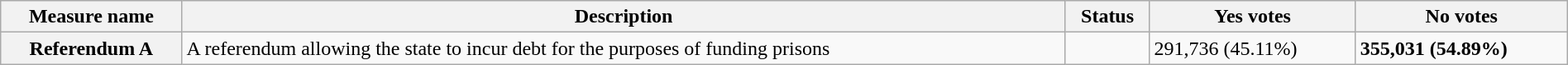<table class="wikitable sortable plainrowheaders" style="width:100%">
<tr>
<th scope="col">Measure name</th>
<th class="unsortable" scope="col">Description</th>
<th scope="col">Status</th>
<th scope="col">Yes votes</th>
<th scope="col">No votes</th>
</tr>
<tr>
<th scope="row">Referendum A</th>
<td>A referendum allowing the state to incur debt for the purposes of funding prisons</td>
<td></td>
<td>291,736 (45.11%)</td>
<td><strong>355,031 (54.89%)</strong></td>
</tr>
</table>
